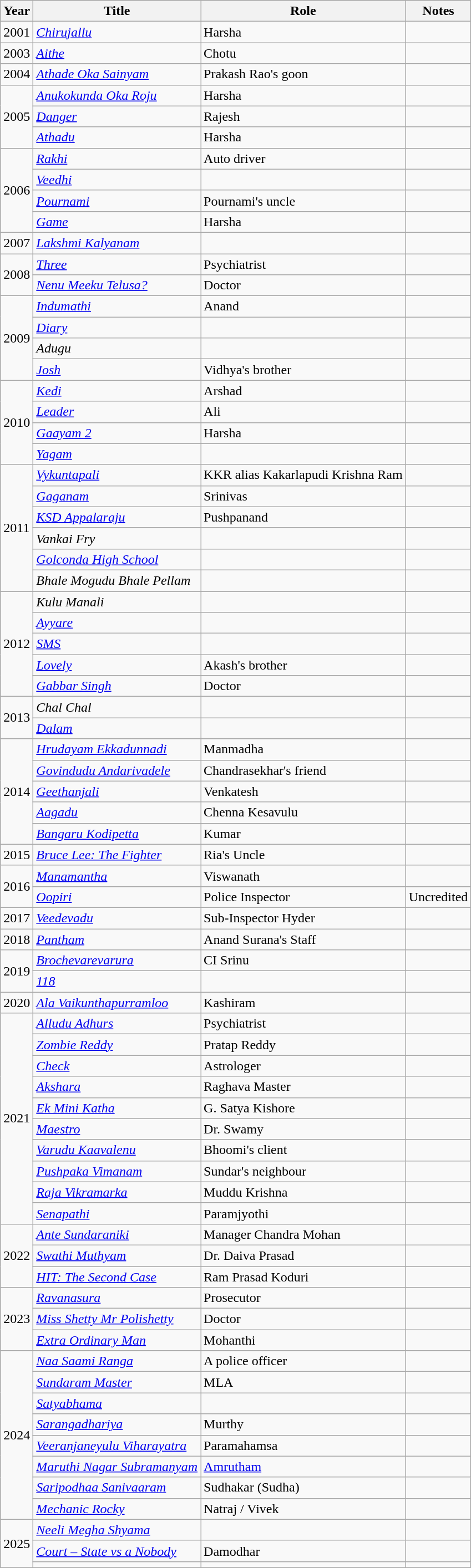<table class="wikitable sortable">
<tr>
<th>Year</th>
<th>Title</th>
<th>Role</th>
<th class="unsortable">Notes</th>
</tr>
<tr>
<td>2001</td>
<td><em><a href='#'>Chirujallu</a></em></td>
<td>Harsha</td>
<td></td>
</tr>
<tr>
<td>2003</td>
<td><em><a href='#'>Aithe</a></em></td>
<td>Chotu</td>
<td></td>
</tr>
<tr>
<td>2004</td>
<td><em><a href='#'>Athade Oka Sainyam</a></em></td>
<td>Prakash Rao's goon</td>
<td></td>
</tr>
<tr>
<td rowspan="3">2005</td>
<td><em><a href='#'>Anukokunda Oka Roju</a></em></td>
<td>Harsha</td>
<td></td>
</tr>
<tr>
<td><em><a href='#'>Danger</a></em></td>
<td>Rajesh</td>
<td></td>
</tr>
<tr>
<td><em><a href='#'>Athadu</a></em></td>
<td>Harsha</td>
<td></td>
</tr>
<tr>
<td rowspan="4">2006</td>
<td><em><a href='#'>Rakhi</a></em></td>
<td>Auto driver</td>
<td></td>
</tr>
<tr>
<td><em><a href='#'>Veedhi</a></em></td>
<td></td>
<td></td>
</tr>
<tr>
<td><em><a href='#'>Pournami</a></em></td>
<td>Pournami's uncle</td>
<td></td>
</tr>
<tr>
<td><em><a href='#'>Game</a></em></td>
<td>Harsha</td>
<td></td>
</tr>
<tr>
<td>2007</td>
<td><em><a href='#'>Lakshmi Kalyanam</a></em></td>
<td></td>
<td></td>
</tr>
<tr>
<td rowspan="2">2008</td>
<td><em><a href='#'>Three</a></em></td>
<td>Psychiatrist</td>
<td></td>
</tr>
<tr>
<td><em><a href='#'>Nenu Meeku Telusa?</a></em></td>
<td>Doctor</td>
<td></td>
</tr>
<tr>
<td rowspan="4">2009</td>
<td><em><a href='#'>Indumathi</a></em></td>
<td>Anand</td>
<td></td>
</tr>
<tr>
<td><em><a href='#'>Diary</a></em></td>
<td></td>
<td></td>
</tr>
<tr>
<td><em>Adugu</em></td>
<td></td>
<td></td>
</tr>
<tr>
<td><em><a href='#'>Josh</a></em></td>
<td>Vidhya's brother</td>
<td></td>
</tr>
<tr>
<td rowspan="4">2010</td>
<td><em><a href='#'>Kedi</a></em></td>
<td>Arshad</td>
<td></td>
</tr>
<tr>
<td><em><a href='#'>Leader</a></em></td>
<td>Ali</td>
<td></td>
</tr>
<tr>
<td><em><a href='#'>Gaayam 2</a></em></td>
<td>Harsha</td>
<td></td>
</tr>
<tr>
<td><em><a href='#'>Yagam</a></em></td>
<td></td>
<td></td>
</tr>
<tr>
<td rowspan="6">2011</td>
<td><em><a href='#'>Vykuntapali</a></em></td>
<td>KKR alias Kakarlapudi Krishna Ram</td>
<td></td>
</tr>
<tr>
<td><em><a href='#'>Gaganam</a></em></td>
<td>Srinivas</td>
<td></td>
</tr>
<tr>
<td><em><a href='#'>KSD Appalaraju</a></em></td>
<td>Pushpanand</td>
<td></td>
</tr>
<tr>
<td><em>Vankai Fry</em></td>
<td></td>
<td></td>
</tr>
<tr>
<td><em><a href='#'>Golconda High School</a></em></td>
<td></td>
<td></td>
</tr>
<tr>
<td><em>Bhale Mogudu Bhale Pellam</em></td>
<td></td>
<td></td>
</tr>
<tr>
<td rowspan="5">2012</td>
<td><em>Kulu Manali</em></td>
<td></td>
<td></td>
</tr>
<tr>
<td><em><a href='#'>Ayyare</a></em></td>
<td></td>
<td></td>
</tr>
<tr>
<td><em><a href='#'>SMS</a></em></td>
<td></td>
<td></td>
</tr>
<tr>
<td><em><a href='#'>Lovely</a></em></td>
<td>Akash's brother</td>
<td></td>
</tr>
<tr>
<td><em><a href='#'>Gabbar Singh</a></em></td>
<td>Doctor</td>
<td></td>
</tr>
<tr>
<td rowspan="2">2013</td>
<td><em>Chal Chal</em></td>
<td></td>
<td></td>
</tr>
<tr>
<td><em><a href='#'>Dalam</a></em></td>
<td></td>
<td></td>
</tr>
<tr>
<td rowspan="5">2014</td>
<td><em><a href='#'>Hrudayam Ekkadunnadi</a></em></td>
<td>Manmadha</td>
<td></td>
</tr>
<tr>
<td><em><a href='#'>Govindudu Andarivadele</a></em></td>
<td>Chandrasekhar's friend</td>
<td></td>
</tr>
<tr>
<td><em><a href='#'>Geethanjali</a></em></td>
<td>Venkatesh</td>
<td></td>
</tr>
<tr>
<td><em><a href='#'>Aagadu</a></em></td>
<td>Chenna Kesavulu</td>
<td></td>
</tr>
<tr>
<td><em><a href='#'>Bangaru Kodipetta</a></em></td>
<td>Kumar</td>
<td></td>
</tr>
<tr>
<td>2015</td>
<td><em><a href='#'>Bruce Lee: The Fighter</a></em></td>
<td>Ria's Uncle</td>
<td></td>
</tr>
<tr>
<td rowspan="2">2016</td>
<td><em><a href='#'>Manamantha</a></em></td>
<td>Viswanath</td>
<td></td>
</tr>
<tr>
<td><em><a href='#'>Oopiri</a></em></td>
<td>Police Inspector</td>
<td>Uncredited</td>
</tr>
<tr>
<td>2017</td>
<td><em><a href='#'>Veedevadu</a></em></td>
<td>Sub-Inspector Hyder</td>
<td></td>
</tr>
<tr>
<td>2018</td>
<td><em><a href='#'>Pantham</a></em></td>
<td>Anand Surana's Staff</td>
<td></td>
</tr>
<tr>
<td rowspan="2">2019</td>
<td><em><a href='#'>Brochevarevarura</a></em></td>
<td>CI Srinu</td>
<td></td>
</tr>
<tr>
<td><em><a href='#'>118</a></em></td>
<td></td>
<td></td>
</tr>
<tr>
<td>2020</td>
<td><em><a href='#'>Ala Vaikunthapurramloo</a></em></td>
<td>Kashiram</td>
<td></td>
</tr>
<tr>
<td rowspan="10">2021</td>
<td><em><a href='#'>Alludu Adhurs</a></em></td>
<td>Psychiatrist</td>
<td></td>
</tr>
<tr>
<td><em><a href='#'>Zombie Reddy</a></em></td>
<td>Pratap Reddy</td>
<td></td>
</tr>
<tr>
<td><a href='#'><em>Check</em></a></td>
<td>Astrologer</td>
<td></td>
</tr>
<tr>
<td><a href='#'><em>Akshara</em></a></td>
<td>Raghava Master</td>
<td></td>
</tr>
<tr>
<td><em><a href='#'>Ek Mini Katha</a></em></td>
<td>G. Satya Kishore</td>
<td></td>
</tr>
<tr>
<td><a href='#'><em>Maestro</em></a></td>
<td>Dr. Swamy</td>
<td></td>
</tr>
<tr>
<td><em><a href='#'>Varudu Kaavalenu</a></em></td>
<td>Bhoomi's client</td>
<td></td>
</tr>
<tr>
<td><a href='#'><em>Pushpaka Vimanam</em></a></td>
<td>Sundar's neighbour</td>
<td></td>
</tr>
<tr>
<td><em><a href='#'>Raja Vikramarka</a></em></td>
<td>Muddu Krishna</td>
<td></td>
</tr>
<tr>
<td><em><a href='#'>Senapathi</a></em></td>
<td>Paramjyothi</td>
<td></td>
</tr>
<tr>
<td rowspan="3">2022</td>
<td><em><a href='#'>Ante Sundaraniki</a></em></td>
<td>Manager Chandra Mohan</td>
<td></td>
</tr>
<tr>
<td><em><a href='#'>Swathi Muthyam</a></em></td>
<td>Dr. Daiva Prasad</td>
<td></td>
</tr>
<tr>
<td><em><a href='#'>HIT: The Second Case</a></em></td>
<td>Ram Prasad Koduri</td>
<td></td>
</tr>
<tr>
<td rowspan="3">2023</td>
<td><em><a href='#'>Ravanasura</a></em></td>
<td>Prosecutor</td>
<td></td>
</tr>
<tr>
<td><em><a href='#'>Miss Shetty Mr Polishetty</a></em></td>
<td>Doctor</td>
<td></td>
</tr>
<tr>
<td><em><a href='#'>Extra Ordinary Man</a></em></td>
<td>Mohanthi</td>
<td></td>
</tr>
<tr>
<td rowspan="8">2024</td>
<td><em><a href='#'>Naa Saami Ranga</a></em></td>
<td>A police officer</td>
<td></td>
</tr>
<tr>
<td><em><a href='#'>Sundaram Master</a></em></td>
<td>MLA</td>
<td></td>
</tr>
<tr>
<td><em><a href='#'>Satyabhama</a></em></td>
<td></td>
<td></td>
</tr>
<tr>
<td><a href='#'><em>Sarangadhariya</em></a></td>
<td>Murthy</td>
<td></td>
</tr>
<tr>
<td><em><a href='#'>Veeranjaneyulu Viharayatra</a></em></td>
<td>Paramahamsa</td>
<td></td>
</tr>
<tr>
<td><em><a href='#'>Maruthi Nagar Subramanyam</a></em></td>
<td><a href='#'>Amrutham</a></td>
<td></td>
</tr>
<tr>
<td><em><a href='#'>Saripodhaa Sanivaaram</a></em></td>
<td>Sudhakar (Sudha)</td>
<td></td>
</tr>
<tr>
<td><em><a href='#'>Mechanic Rocky</a></em></td>
<td>Natraj / Vivek</td>
<td></td>
</tr>
<tr>
<td rowspan="3">2025</td>
<td><em><a href='#'>Neeli Megha Shyama</a></em></td>
<td></td>
<td></td>
</tr>
<tr>
<td><a href='#'><em>Court – State vs a Nobody</em></a></td>
<td>Damodhar</td>
<td></td>
</tr>
<tr>
<td></td>
<td></td>
<td></td>
</tr>
</table>
